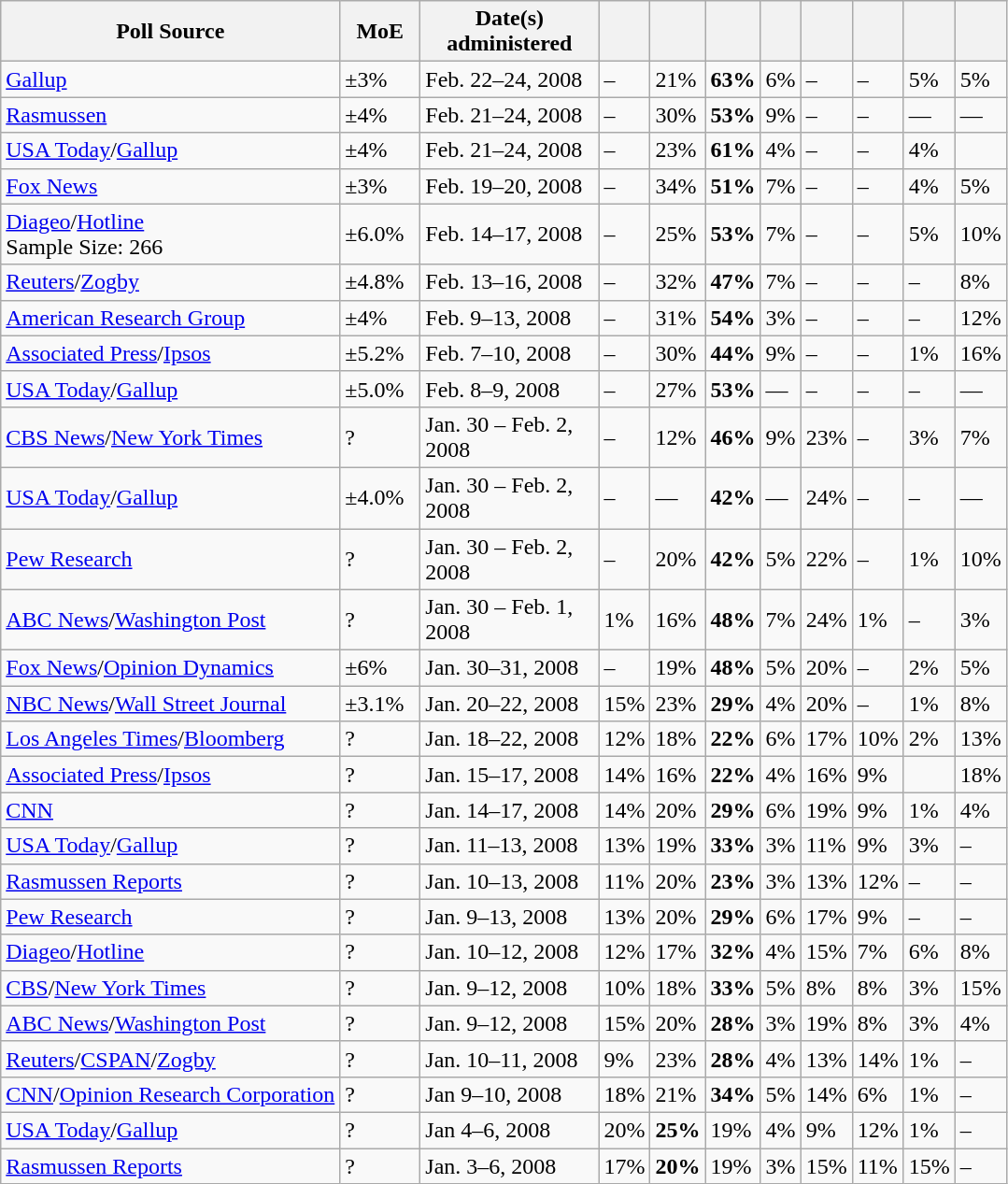<table class="wikitable sortable">
<tr>
<th>Poll Source</th>
<th style="width:50px;">MoE</th>
<th style="width:120px;">Date(s)<br>administered</th>
<th></th>
<th></th>
<th></th>
<th></th>
<th></th>
<th></th>
<th></th>
<th></th>
</tr>
<tr>
<td><a href='#'>Gallup</a></td>
<td>±3%</td>
<td>Feb. 22–24, 2008</td>
<td>–</td>
<td>21%</td>
<td><strong>63%</strong></td>
<td>6%</td>
<td>–</td>
<td>–</td>
<td>5%</td>
<td>5%</td>
</tr>
<tr>
<td><a href='#'>Rasmussen</a></td>
<td>±4%</td>
<td>Feb. 21–24, 2008</td>
<td>–</td>
<td>30%</td>
<td><strong>53%</strong></td>
<td>9%</td>
<td>–</td>
<td>–</td>
<td>—</td>
<td>—</td>
</tr>
<tr>
<td><a href='#'>USA Today</a>/<a href='#'>Gallup</a></td>
<td>±4%</td>
<td>Feb. 21–24, 2008</td>
<td>–</td>
<td>23%</td>
<td><strong>61%</strong></td>
<td>4%</td>
<td>–</td>
<td>–</td>
<td>4%</td>
<td></td>
</tr>
<tr>
<td><a href='#'>Fox News</a></td>
<td>±3%</td>
<td>Feb. 19–20, 2008</td>
<td>–</td>
<td>34%</td>
<td><strong>51%</strong></td>
<td>7%</td>
<td>–</td>
<td>–</td>
<td>4%</td>
<td>5%</td>
</tr>
<tr>
<td><a href='#'>Diageo</a>/<a href='#'>Hotline</a><br>Sample Size: 266</td>
<td>±6.0%</td>
<td>Feb. 14–17, 2008</td>
<td>–</td>
<td>25%</td>
<td><strong>53%</strong></td>
<td>7%</td>
<td>–</td>
<td>–</td>
<td>5%</td>
<td>10%</td>
</tr>
<tr>
<td><a href='#'>Reuters</a>/<a href='#'>Zogby</a></td>
<td>±4.8%</td>
<td>Feb. 13–16, 2008</td>
<td>–</td>
<td>32%</td>
<td><strong>47%</strong></td>
<td>7%</td>
<td>–</td>
<td>–</td>
<td>–</td>
<td>8%</td>
</tr>
<tr>
<td><a href='#'>American Research Group</a></td>
<td>±4%</td>
<td>Feb. 9–13, 2008</td>
<td>–</td>
<td>31%</td>
<td><strong>54%</strong></td>
<td>3%</td>
<td>–</td>
<td>–</td>
<td>–</td>
<td>12%</td>
</tr>
<tr>
<td><a href='#'>Associated Press</a>/<a href='#'>Ipsos</a></td>
<td>±5.2%</td>
<td>Feb. 7–10, 2008</td>
<td>–</td>
<td>30%</td>
<td><strong>44%</strong></td>
<td>9%</td>
<td>–</td>
<td>–</td>
<td>1%</td>
<td>16%</td>
</tr>
<tr>
<td><a href='#'>USA Today</a>/<a href='#'>Gallup</a></td>
<td>±5.0%</td>
<td>Feb. 8–9, 2008</td>
<td>–</td>
<td>27%</td>
<td><strong>53%</strong></td>
<td>—</td>
<td>–</td>
<td>–</td>
<td>–</td>
<td>—</td>
</tr>
<tr>
<td><a href='#'>CBS News</a>/<a href='#'>New York Times</a></td>
<td>?</td>
<td>Jan. 30 – Feb. 2, 2008</td>
<td>–</td>
<td>12%</td>
<td><strong>46%</strong></td>
<td>9%</td>
<td>23%</td>
<td>–</td>
<td>3%</td>
<td>7%</td>
</tr>
<tr>
<td><a href='#'>USA Today</a>/<a href='#'>Gallup</a></td>
<td>±4.0%</td>
<td>Jan. 30 – Feb. 2, 2008</td>
<td>–</td>
<td>—</td>
<td><strong>42%</strong></td>
<td>—</td>
<td>24%</td>
<td>–</td>
<td>–</td>
<td>—</td>
</tr>
<tr>
<td><a href='#'>Pew Research</a></td>
<td>?</td>
<td>Jan. 30 – Feb. 2, 2008</td>
<td>–</td>
<td>20%</td>
<td><strong>42%</strong></td>
<td>5%</td>
<td>22%</td>
<td>–</td>
<td>1%</td>
<td>10%</td>
</tr>
<tr>
<td><a href='#'>ABC News</a>/<a href='#'>Washington Post</a></td>
<td>?</td>
<td>Jan. 30 – Feb. 1, 2008</td>
<td>1%</td>
<td>16%</td>
<td><strong>48%</strong></td>
<td>7%</td>
<td>24%</td>
<td>1%</td>
<td>–</td>
<td>3%</td>
</tr>
<tr>
<td><a href='#'>Fox News</a>/<a href='#'>Opinion Dynamics</a></td>
<td>±6%</td>
<td>Jan. 30–31, 2008</td>
<td>–</td>
<td>19%</td>
<td><strong>48%</strong></td>
<td>5%</td>
<td>20%</td>
<td>–</td>
<td>2%</td>
<td>5%</td>
</tr>
<tr>
<td><a href='#'>NBC News</a>/<a href='#'>Wall Street Journal</a></td>
<td>±3.1%</td>
<td>Jan. 20–22, 2008</td>
<td>15%</td>
<td>23%</td>
<td><strong>29%</strong></td>
<td>4%</td>
<td>20%</td>
<td>–</td>
<td>1%</td>
<td>8%</td>
</tr>
<tr>
<td><a href='#'>Los Angeles Times</a>/<a href='#'>Bloomberg</a></td>
<td>?</td>
<td>Jan. 18–22, 2008</td>
<td>12%</td>
<td>18%</td>
<td><strong>22%</strong></td>
<td>6%</td>
<td>17%</td>
<td>10%</td>
<td>2%</td>
<td>13%</td>
</tr>
<tr>
<td><a href='#'>Associated Press</a>/<a href='#'>Ipsos</a></td>
<td>?</td>
<td>Jan. 15–17, 2008</td>
<td>14%</td>
<td>16%</td>
<td><strong>22%</strong></td>
<td>4%</td>
<td>16%</td>
<td>9%</td>
<td></td>
<td>18%</td>
</tr>
<tr>
<td><a href='#'>CNN</a></td>
<td>?</td>
<td>Jan. 14–17, 2008</td>
<td>14%</td>
<td>20%</td>
<td><strong>29%</strong></td>
<td>6%</td>
<td>19%</td>
<td>9%</td>
<td>1%</td>
<td>4%</td>
</tr>
<tr>
<td><a href='#'>USA Today</a>/<a href='#'>Gallup</a></td>
<td>?</td>
<td>Jan. 11–13, 2008</td>
<td>13%</td>
<td>19%</td>
<td><strong>33%</strong></td>
<td>3%</td>
<td>11%</td>
<td>9%</td>
<td>3%</td>
<td>–</td>
</tr>
<tr>
<td><a href='#'>Rasmussen Reports</a></td>
<td>?</td>
<td>Jan. 10–13, 2008</td>
<td>11%</td>
<td>20%</td>
<td><strong>23%</strong></td>
<td>3%</td>
<td>13%</td>
<td>12%</td>
<td>–</td>
<td>–</td>
</tr>
<tr>
<td><a href='#'>Pew Research</a></td>
<td>?</td>
<td>Jan. 9–13, 2008</td>
<td>13%</td>
<td>20%</td>
<td><strong>29%</strong></td>
<td>6%</td>
<td>17%</td>
<td>9%</td>
<td>–</td>
<td>–</td>
</tr>
<tr>
<td><a href='#'>Diageo</a>/<a href='#'>Hotline</a></td>
<td>?</td>
<td>Jan. 10–12, 2008</td>
<td>12%</td>
<td>17%</td>
<td><strong>32%</strong></td>
<td>4%</td>
<td>15%</td>
<td>7%</td>
<td>6%</td>
<td>8%</td>
</tr>
<tr>
<td><a href='#'>CBS</a>/<a href='#'>New York Times</a></td>
<td>?</td>
<td>Jan. 9–12, 2008</td>
<td>10%</td>
<td>18%</td>
<td><strong>33%</strong></td>
<td>5%</td>
<td>8%</td>
<td>8%</td>
<td>3%</td>
<td>15%</td>
</tr>
<tr>
<td><a href='#'>ABC News</a>/<a href='#'>Washington Post</a></td>
<td>?</td>
<td>Jan. 9–12, 2008</td>
<td>15%</td>
<td>20%</td>
<td><strong>28%</strong></td>
<td>3%</td>
<td>19%</td>
<td>8%</td>
<td>3%</td>
<td>4%</td>
</tr>
<tr>
<td><a href='#'>Reuters</a>/<a href='#'>CSPAN</a>/<a href='#'>Zogby</a></td>
<td>?</td>
<td>Jan. 10–11, 2008</td>
<td>9%</td>
<td>23%</td>
<td><strong>28%</strong></td>
<td>4%</td>
<td>13%</td>
<td>14%</td>
<td>1%</td>
<td>–</td>
</tr>
<tr>
<td><a href='#'>CNN</a>/<a href='#'>Opinion Research Corporation</a></td>
<td>?</td>
<td>Jan 9–10, 2008</td>
<td>18%</td>
<td>21%</td>
<td><strong>34%</strong></td>
<td>5%</td>
<td>14%</td>
<td>6%</td>
<td>1%</td>
<td>–</td>
</tr>
<tr>
<td><a href='#'>USA Today</a>/<a href='#'>Gallup</a></td>
<td>?</td>
<td>Jan 4–6, 2008</td>
<td>20%</td>
<td><strong>25%</strong></td>
<td>19%</td>
<td>4%</td>
<td>9%</td>
<td>12%</td>
<td>1%</td>
<td>–</td>
</tr>
<tr>
<td><a href='#'>Rasmussen Reports</a></td>
<td>?</td>
<td>Jan. 3–6, 2008</td>
<td>17%</td>
<td><strong>20%</strong></td>
<td>19%</td>
<td>3%</td>
<td>15%</td>
<td>11%</td>
<td>15%</td>
<td>–</td>
</tr>
</table>
